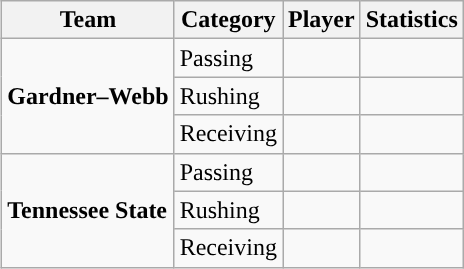<table class="wikitable" style="float: right;">
<tr>
<th>Team</th>
<th>Category</th>
<th>Player</th>
<th>Statistics</th>
</tr>
<tr>
<td rowspan=3><strong>Gardner–Webb</strong></td>
<td>Passing</td>
<td></td>
<td></td>
</tr>
<tr>
<td>Rushing</td>
<td></td>
<td></td>
</tr>
<tr>
<td>Receiving</td>
<td></td>
<td></td>
</tr>
<tr>
<td rowspan=3><strong>Tennessee State</strong></td>
<td>Passing</td>
<td></td>
<td></td>
</tr>
<tr>
<td>Rushing</td>
<td></td>
<td></td>
</tr>
<tr>
<td>Receiving</td>
<td></td>
<td></td>
</tr>
</table>
